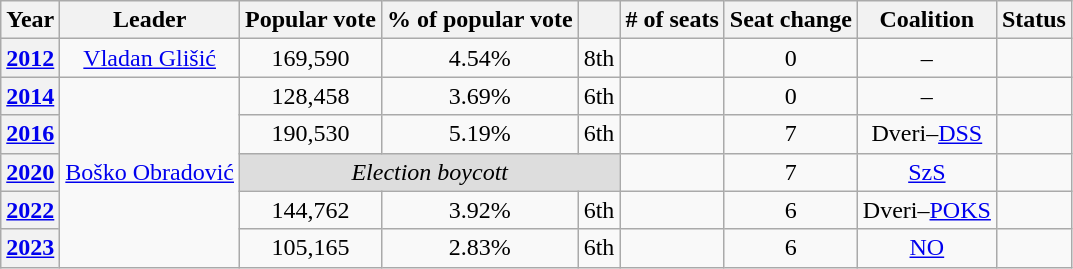<table class="wikitable" style="text-align:center">
<tr>
<th>Year</th>
<th>Leader</th>
<th>Popular vote</th>
<th>% of popular vote</th>
<th></th>
<th># of seats</th>
<th>Seat change</th>
<th>Coalition</th>
<th>Status</th>
</tr>
<tr>
<th><a href='#'>2012</a></th>
<td><a href='#'>Vladan Glišić</a></td>
<td>169,590</td>
<td>4.54%</td>
<td> 8th</td>
<td></td>
<td> 0</td>
<td>–</td>
<td></td>
</tr>
<tr>
<th><a href='#'>2014</a></th>
<td rowspan="5"><a href='#'>Boško Obradović</a></td>
<td>128,458</td>
<td>3.69%</td>
<td> 6th</td>
<td></td>
<td> 0</td>
<td>–</td>
<td></td>
</tr>
<tr>
<th><a href='#'>2016</a></th>
<td>190,530</td>
<td>5.19%</td>
<td> 6th</td>
<td></td>
<td> 7</td>
<td>Dveri–<a href='#'>DSS</a></td>
<td></td>
</tr>
<tr>
<th><a href='#'>2020</a></th>
<td colspan="3" style="background:#ddd"><em>Election boycott</em></td>
<td></td>
<td> 7</td>
<td><a href='#'>SzS</a></td>
<td></td>
</tr>
<tr>
<th><a href='#'>2022</a></th>
<td>144,762</td>
<td>3.92%</td>
<td> 6th</td>
<td></td>
<td> 6</td>
<td>Dveri–<a href='#'>POKS</a></td>
<td></td>
</tr>
<tr>
<th><a href='#'>2023</a></th>
<td>105,165</td>
<td>2.83%</td>
<td> 6th</td>
<td></td>
<td> 6</td>
<td><a href='#'>NO</a></td>
<td></td>
</tr>
</table>
